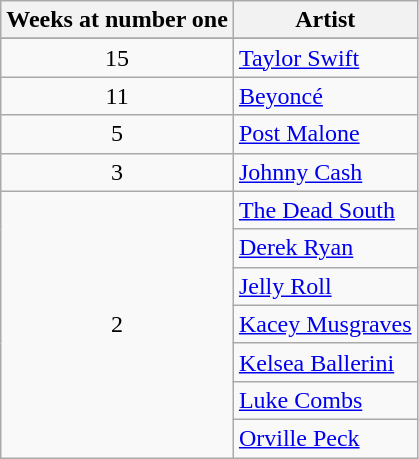<table class="wikitable plainrowheaders sortable">
<tr>
<th scope=col>Weeks at number one</th>
<th scope=col>Artist</th>
</tr>
<tr class=unsortable>
</tr>
<tr>
<td align="center">15</td>
<td><a href='#'>Taylor Swift</a></td>
</tr>
<tr>
<td align="center">11</td>
<td><a href='#'>Beyoncé</a></td>
</tr>
<tr>
<td align="center">5</td>
<td><a href='#'>Post Malone</a></td>
</tr>
<tr>
<td align="center">3</td>
<td><a href='#'>Johnny Cash</a></td>
</tr>
<tr>
<td align="center" rowspan=7>2</td>
<td><a href='#'>The Dead South</a></td>
</tr>
<tr>
<td><a href='#'>Derek Ryan</a></td>
</tr>
<tr>
<td><a href='#'>Jelly Roll</a></td>
</tr>
<tr>
<td><a href='#'>Kacey Musgraves</a></td>
</tr>
<tr>
<td><a href='#'>Kelsea Ballerini</a></td>
</tr>
<tr>
<td><a href='#'>Luke Combs</a></td>
</tr>
<tr>
<td><a href='#'>Orville Peck</a></td>
</tr>
</table>
